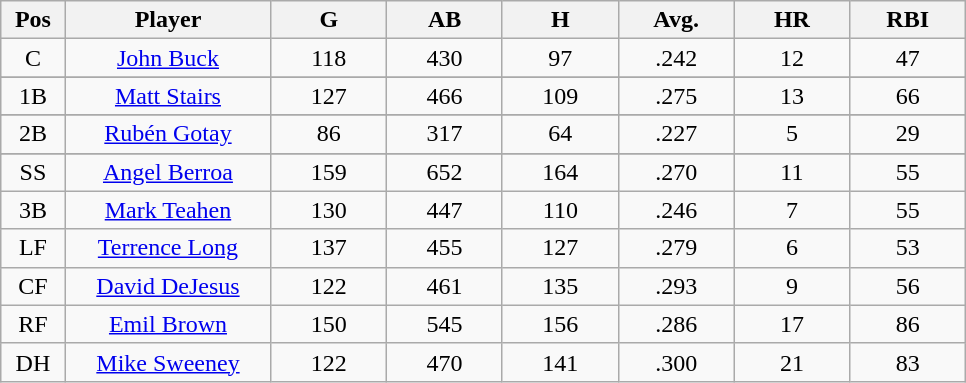<table class="wikitable sortable">
<tr>
<th bgcolor="#DDDDFF" width="5%">Pos</th>
<th bgcolor="#DDDDFF" width="16%">Player</th>
<th bgcolor="#DDDDFF" width="9%">G</th>
<th bgcolor="#DDDDFF" width="9%">AB</th>
<th bgcolor="#DDDDFF" width="9%">H</th>
<th bgcolor="#DDDDFF" width="9%">Avg.</th>
<th bgcolor="#DDDDFF" width="9%">HR</th>
<th bgcolor="#DDDDFF" width="9%">RBI</th>
</tr>
<tr align="center">
<td>C</td>
<td><a href='#'>John Buck</a></td>
<td>118</td>
<td>430</td>
<td>97</td>
<td>.242</td>
<td>12</td>
<td>47</td>
</tr>
<tr>
</tr>
<tr align="center">
<td>1B</td>
<td><a href='#'>Matt Stairs</a></td>
<td>127</td>
<td>466</td>
<td>109</td>
<td>.275</td>
<td>13</td>
<td>66</td>
</tr>
<tr>
</tr>
<tr align="center">
<td>2B</td>
<td><a href='#'>Rubén Gotay</a></td>
<td>86</td>
<td>317</td>
<td>64</td>
<td>.227</td>
<td>5</td>
<td>29</td>
</tr>
<tr>
</tr>
<tr align="center">
<td>SS</td>
<td><a href='#'>Angel Berroa</a></td>
<td>159</td>
<td>652</td>
<td>164</td>
<td>.270</td>
<td>11</td>
<td>55</td>
</tr>
<tr align=center>
<td>3B</td>
<td><a href='#'>Mark Teahen</a></td>
<td>130</td>
<td>447</td>
<td>110</td>
<td>.246</td>
<td>7</td>
<td>55</td>
</tr>
<tr align=center>
<td>LF</td>
<td><a href='#'>Terrence Long</a></td>
<td>137</td>
<td>455</td>
<td>127</td>
<td>.279</td>
<td>6</td>
<td>53</td>
</tr>
<tr align=center>
<td>CF</td>
<td><a href='#'>David DeJesus</a></td>
<td>122</td>
<td>461</td>
<td>135</td>
<td>.293</td>
<td>9</td>
<td>56</td>
</tr>
<tr align=center>
<td>RF</td>
<td><a href='#'>Emil Brown</a></td>
<td>150</td>
<td>545</td>
<td>156</td>
<td>.286</td>
<td>17</td>
<td>86</td>
</tr>
<tr align=center>
<td>DH</td>
<td><a href='#'>Mike Sweeney</a></td>
<td>122</td>
<td>470</td>
<td>141</td>
<td>.300</td>
<td>21</td>
<td>83</td>
</tr>
</table>
